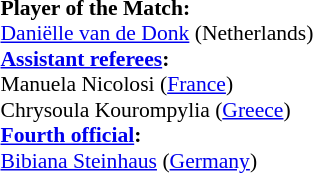<table width=100% style="font-size:90%">
<tr>
<td><br><strong>Player of the Match:</strong>
<br><a href='#'>Daniëlle van de Donk</a> (Netherlands)<br><strong><a href='#'>Assistant referees</a>:</strong>
<br>Manuela Nicolosi (<a href='#'>France</a>)
<br>Chrysoula Kourompylia (<a href='#'>Greece</a>)
<br><strong><a href='#'>Fourth official</a>:</strong>
<br><a href='#'>Bibiana Steinhaus</a> (<a href='#'>Germany</a>)</td>
</tr>
</table>
